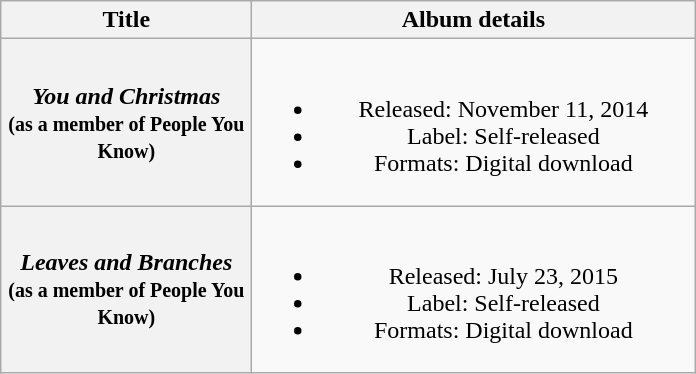<table class="wikitable plainrowheaders" style="text-align:center;">
<tr>
<th scope="col" rowspan="1" style="width:10em;">Title</th>
<th scope="col" rowspan="1" style="width:18em;">Album details</th>
</tr>
<tr>
<th scope="row"><em>You and Christmas</em><br><small>(as a member of People You Know)</small></th>
<td><br><ul><li>Released: November 11, 2014</li><li>Label: Self-released</li><li>Formats: Digital download</li></ul></td>
</tr>
<tr>
<th scope="row"><em>Leaves and Branches</em><br><small>(as a member of People You Know)</small></th>
<td><br><ul><li>Released: July 23, 2015</li><li>Label: Self-released</li><li>Formats: Digital download</li></ul></td>
</tr>
</table>
